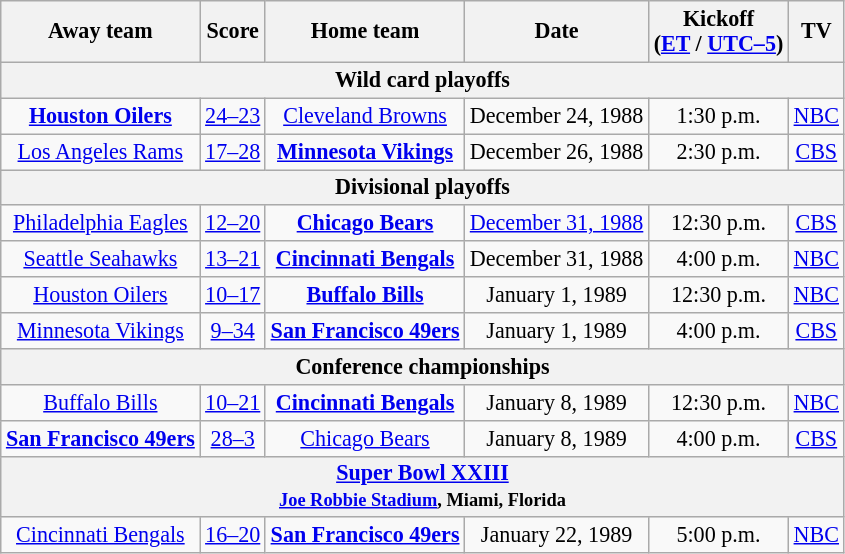<table class="wikitable" style="font-size:92%; text-align:center;">
<tr>
<th>Away team</th>
<th>Score</th>
<th>Home team</th>
<th>Date</th>
<th>Kickoff<br>(<a href='#'>ET</a> / <a href='#'>UTC–5</a>)</th>
<th>TV</th>
</tr>
<tr>
<th colspan="6">Wild card playoffs</th>
</tr>
<tr>
<td><strong><a href='#'>Houston Oilers</a></strong></td>
<td><a href='#'>24–23</a></td>
<td><a href='#'>Cleveland Browns</a></td>
<td>December 24, 1988</td>
<td>1:30 p.m.</td>
<td><a href='#'>NBC</a></td>
</tr>
<tr>
<td><a href='#'>Los Angeles Rams</a></td>
<td><a href='#'>17–28</a></td>
<td><strong><a href='#'>Minnesota Vikings</a></strong></td>
<td>December 26, 1988</td>
<td>2:30 p.m.</td>
<td><a href='#'>CBS</a></td>
</tr>
<tr>
<th colspan="6">Divisional playoffs</th>
</tr>
<tr>
<td><a href='#'>Philadelphia Eagles</a></td>
<td><a href='#'>12–20</a></td>
<td><strong><a href='#'>Chicago Bears</a></strong></td>
<td><a href='#'>December 31, 1988</a></td>
<td>12:30 p.m.</td>
<td><a href='#'>CBS</a></td>
</tr>
<tr>
<td><a href='#'>Seattle Seahawks</a></td>
<td><a href='#'>13–21</a></td>
<td><strong><a href='#'>Cincinnati Bengals</a></strong></td>
<td>December 31, 1988</td>
<td>4:00 p.m.</td>
<td><a href='#'>NBC</a></td>
</tr>
<tr>
<td><a href='#'>Houston Oilers</a></td>
<td><a href='#'>10–17</a></td>
<td><strong><a href='#'>Buffalo Bills</a></strong></td>
<td>January 1, 1989</td>
<td>12:30 p.m.</td>
<td><a href='#'>NBC</a></td>
</tr>
<tr>
<td><a href='#'>Minnesota Vikings</a></td>
<td><a href='#'>9–34</a></td>
<td><strong><a href='#'>San Francisco 49ers</a></strong></td>
<td>January 1, 1989</td>
<td>4:00 p.m.</td>
<td><a href='#'>CBS</a></td>
</tr>
<tr>
<th colspan="6">Conference championships</th>
</tr>
<tr>
<td><a href='#'>Buffalo Bills</a></td>
<td><a href='#'>10–21</a></td>
<td><strong><a href='#'>Cincinnati Bengals</a></strong></td>
<td>January 8, 1989</td>
<td>12:30 p.m.</td>
<td><a href='#'>NBC</a></td>
</tr>
<tr>
<td><strong><a href='#'>San Francisco 49ers</a></strong></td>
<td><a href='#'>28–3</a></td>
<td><a href='#'>Chicago Bears</a></td>
<td>January 8, 1989</td>
<td>4:00 p.m.</td>
<td><a href='#'>CBS</a></td>
</tr>
<tr>
<th colspan="6"><a href='#'>Super Bowl XXIII</a><br><small><a href='#'>Joe Robbie Stadium</a>, Miami, Florida</small></th>
</tr>
<tr>
<td><a href='#'>Cincinnati Bengals</a></td>
<td><a href='#'>16–20</a></td>
<td><strong><a href='#'>San Francisco 49ers</a></strong></td>
<td>January 22, 1989</td>
<td>5:00 p.m.</td>
<td><a href='#'>NBC</a></td>
</tr>
</table>
